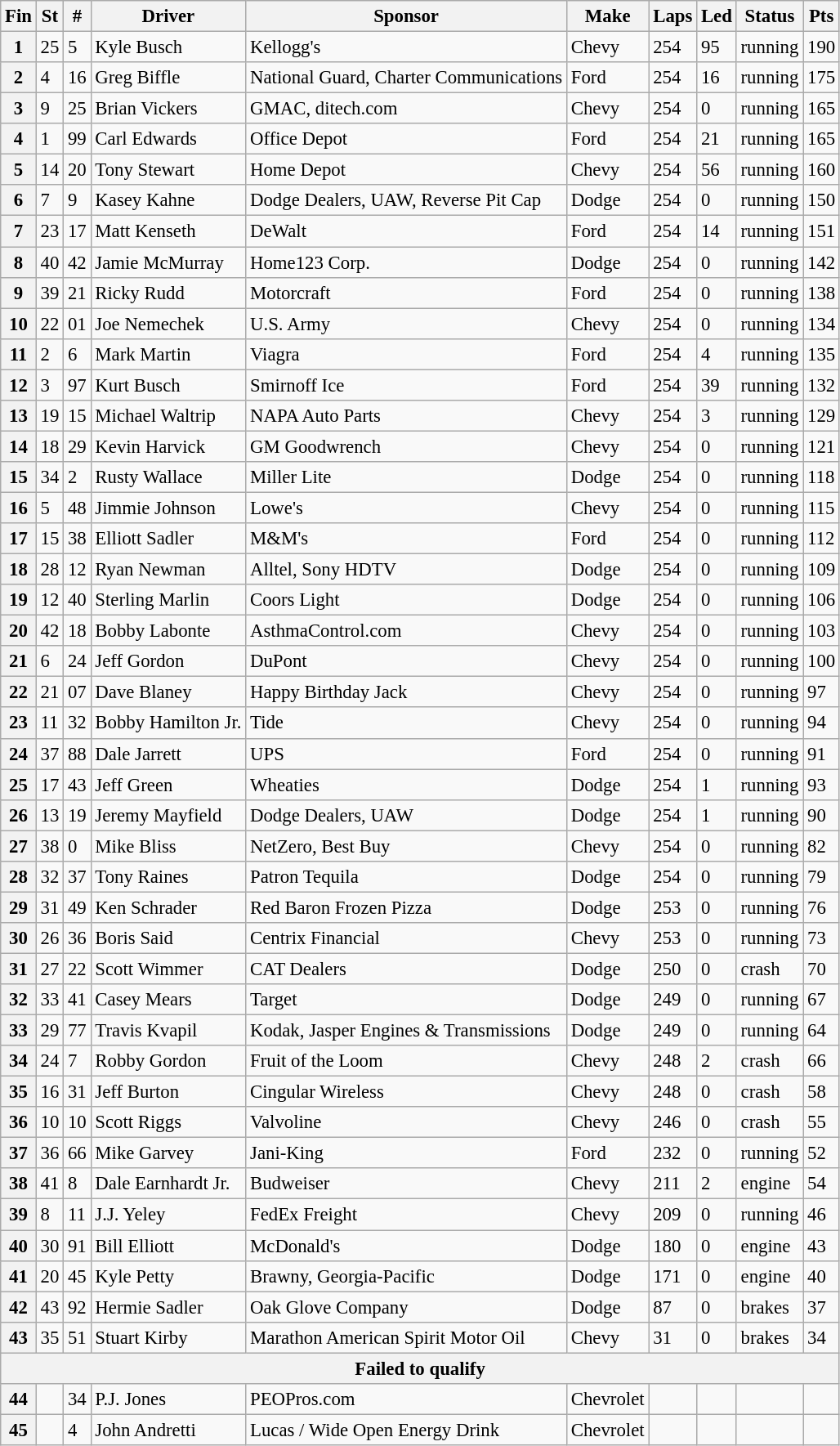<table class="wikitable" style="font-size:95%">
<tr>
<th>Fin</th>
<th>St</th>
<th>#</th>
<th>Driver</th>
<th>Sponsor</th>
<th>Make</th>
<th>Laps</th>
<th>Led</th>
<th>Status</th>
<th>Pts</th>
</tr>
<tr>
<th>1</th>
<td>25</td>
<td>5</td>
<td>Kyle Busch</td>
<td>Kellogg's</td>
<td>Chevy</td>
<td>254</td>
<td>95</td>
<td>running</td>
<td>190</td>
</tr>
<tr>
<th>2</th>
<td>4</td>
<td>16</td>
<td>Greg Biffle</td>
<td>National Guard, Charter Communications</td>
<td>Ford</td>
<td>254</td>
<td>16</td>
<td>running</td>
<td>175</td>
</tr>
<tr>
<th>3</th>
<td>9</td>
<td>25</td>
<td>Brian Vickers</td>
<td>GMAC, ditech.com</td>
<td>Chevy</td>
<td>254</td>
<td>0</td>
<td>running</td>
<td>165</td>
</tr>
<tr>
<th>4</th>
<td>1</td>
<td>99</td>
<td>Carl Edwards</td>
<td>Office Depot</td>
<td>Ford</td>
<td>254</td>
<td>21</td>
<td>running</td>
<td>165</td>
</tr>
<tr>
<th>5</th>
<td>14</td>
<td>20</td>
<td>Tony Stewart</td>
<td>Home Depot</td>
<td>Chevy</td>
<td>254</td>
<td>56</td>
<td>running</td>
<td>160</td>
</tr>
<tr>
<th>6</th>
<td>7</td>
<td>9</td>
<td>Kasey Kahne</td>
<td>Dodge Dealers, UAW, Reverse Pit Cap</td>
<td>Dodge</td>
<td>254</td>
<td>0</td>
<td>running</td>
<td>150</td>
</tr>
<tr>
<th>7</th>
<td>23</td>
<td>17</td>
<td>Matt Kenseth</td>
<td>DeWalt</td>
<td>Ford</td>
<td>254</td>
<td>14</td>
<td>running</td>
<td>151</td>
</tr>
<tr>
<th>8</th>
<td>40</td>
<td>42</td>
<td>Jamie McMurray</td>
<td>Home123 Corp.</td>
<td>Dodge</td>
<td>254</td>
<td>0</td>
<td>running</td>
<td>142</td>
</tr>
<tr>
<th>9</th>
<td>39</td>
<td>21</td>
<td>Ricky Rudd</td>
<td>Motorcraft</td>
<td>Ford</td>
<td>254</td>
<td>0</td>
<td>running</td>
<td>138</td>
</tr>
<tr>
<th>10</th>
<td>22</td>
<td>01</td>
<td>Joe Nemechek</td>
<td>U.S. Army</td>
<td>Chevy</td>
<td>254</td>
<td>0</td>
<td>running</td>
<td>134</td>
</tr>
<tr>
<th>11</th>
<td>2</td>
<td>6</td>
<td>Mark Martin</td>
<td>Viagra</td>
<td>Ford</td>
<td>254</td>
<td>4</td>
<td>running</td>
<td>135</td>
</tr>
<tr>
<th>12</th>
<td>3</td>
<td>97</td>
<td>Kurt Busch</td>
<td>Smirnoff Ice</td>
<td>Ford</td>
<td>254</td>
<td>39</td>
<td>running</td>
<td>132</td>
</tr>
<tr>
<th>13</th>
<td>19</td>
<td>15</td>
<td>Michael Waltrip</td>
<td>NAPA Auto Parts</td>
<td>Chevy</td>
<td>254</td>
<td>3</td>
<td>running</td>
<td>129</td>
</tr>
<tr>
<th>14</th>
<td>18</td>
<td>29</td>
<td>Kevin Harvick</td>
<td>GM Goodwrench</td>
<td>Chevy</td>
<td>254</td>
<td>0</td>
<td>running</td>
<td>121</td>
</tr>
<tr>
<th>15</th>
<td>34</td>
<td>2</td>
<td>Rusty Wallace</td>
<td>Miller Lite</td>
<td>Dodge</td>
<td>254</td>
<td>0</td>
<td>running</td>
<td>118</td>
</tr>
<tr>
<th>16</th>
<td>5</td>
<td>48</td>
<td>Jimmie Johnson</td>
<td>Lowe's</td>
<td>Chevy</td>
<td>254</td>
<td>0</td>
<td>running</td>
<td>115</td>
</tr>
<tr>
<th>17</th>
<td>15</td>
<td>38</td>
<td>Elliott Sadler</td>
<td>M&M's</td>
<td>Ford</td>
<td>254</td>
<td>0</td>
<td>running</td>
<td>112</td>
</tr>
<tr>
<th>18</th>
<td>28</td>
<td>12</td>
<td>Ryan Newman</td>
<td>Alltel, Sony HDTV</td>
<td>Dodge</td>
<td>254</td>
<td>0</td>
<td>running</td>
<td>109</td>
</tr>
<tr>
<th>19</th>
<td>12</td>
<td>40</td>
<td>Sterling Marlin</td>
<td>Coors Light</td>
<td>Dodge</td>
<td>254</td>
<td>0</td>
<td>running</td>
<td>106</td>
</tr>
<tr>
<th>20</th>
<td>42</td>
<td>18</td>
<td>Bobby Labonte</td>
<td>AsthmaControl.com</td>
<td>Chevy</td>
<td>254</td>
<td>0</td>
<td>running</td>
<td>103</td>
</tr>
<tr>
<th>21</th>
<td>6</td>
<td>24</td>
<td>Jeff Gordon</td>
<td>DuPont</td>
<td>Chevy</td>
<td>254</td>
<td>0</td>
<td>running</td>
<td>100</td>
</tr>
<tr>
<th>22</th>
<td>21</td>
<td>07</td>
<td>Dave Blaney</td>
<td>Happy Birthday Jack</td>
<td>Chevy</td>
<td>254</td>
<td>0</td>
<td>running</td>
<td>97</td>
</tr>
<tr>
<th>23</th>
<td>11</td>
<td>32</td>
<td>Bobby Hamilton Jr.</td>
<td>Tide</td>
<td>Chevy</td>
<td>254</td>
<td>0</td>
<td>running</td>
<td>94</td>
</tr>
<tr>
<th>24</th>
<td>37</td>
<td>88</td>
<td>Dale Jarrett</td>
<td>UPS</td>
<td>Ford</td>
<td>254</td>
<td>0</td>
<td>running</td>
<td>91</td>
</tr>
<tr>
<th>25</th>
<td>17</td>
<td>43</td>
<td>Jeff Green</td>
<td>Wheaties</td>
<td>Dodge</td>
<td>254</td>
<td>1</td>
<td>running</td>
<td>93</td>
</tr>
<tr>
<th>26</th>
<td>13</td>
<td>19</td>
<td>Jeremy Mayfield</td>
<td>Dodge Dealers, UAW</td>
<td>Dodge</td>
<td>254</td>
<td>1</td>
<td>running</td>
<td>90</td>
</tr>
<tr>
<th>27</th>
<td>38</td>
<td>0</td>
<td>Mike Bliss</td>
<td>NetZero, Best Buy</td>
<td>Chevy</td>
<td>254</td>
<td>0</td>
<td>running</td>
<td>82</td>
</tr>
<tr>
<th>28</th>
<td>32</td>
<td>37</td>
<td>Tony Raines</td>
<td>Patron Tequila</td>
<td>Dodge</td>
<td>254</td>
<td>0</td>
<td>running</td>
<td>79</td>
</tr>
<tr>
<th>29</th>
<td>31</td>
<td>49</td>
<td>Ken Schrader</td>
<td>Red Baron Frozen Pizza</td>
<td>Dodge</td>
<td>253</td>
<td>0</td>
<td>running</td>
<td>76</td>
</tr>
<tr>
<th>30</th>
<td>26</td>
<td>36</td>
<td>Boris Said</td>
<td>Centrix Financial</td>
<td>Chevy</td>
<td>253</td>
<td>0</td>
<td>running</td>
<td>73</td>
</tr>
<tr>
<th>31</th>
<td>27</td>
<td>22</td>
<td>Scott Wimmer</td>
<td>CAT Dealers</td>
<td>Dodge</td>
<td>250</td>
<td>0</td>
<td>crash</td>
<td>70</td>
</tr>
<tr>
<th>32</th>
<td>33</td>
<td>41</td>
<td>Casey Mears</td>
<td>Target</td>
<td>Dodge</td>
<td>249</td>
<td>0</td>
<td>running</td>
<td>67</td>
</tr>
<tr>
<th>33</th>
<td>29</td>
<td>77</td>
<td>Travis Kvapil</td>
<td>Kodak, Jasper Engines & Transmissions</td>
<td>Dodge</td>
<td>249</td>
<td>0</td>
<td>running</td>
<td>64</td>
</tr>
<tr>
<th>34</th>
<td>24</td>
<td>7</td>
<td>Robby Gordon</td>
<td>Fruit of the Loom</td>
<td>Chevy</td>
<td>248</td>
<td>2</td>
<td>crash</td>
<td>66</td>
</tr>
<tr>
<th>35</th>
<td>16</td>
<td>31</td>
<td>Jeff Burton</td>
<td>Cingular Wireless</td>
<td>Chevy</td>
<td>248</td>
<td>0</td>
<td>crash</td>
<td>58</td>
</tr>
<tr>
<th>36</th>
<td>10</td>
<td>10</td>
<td>Scott Riggs</td>
<td>Valvoline</td>
<td>Chevy</td>
<td>246</td>
<td>0</td>
<td>crash</td>
<td>55</td>
</tr>
<tr>
<th>37</th>
<td>36</td>
<td>66</td>
<td>Mike Garvey</td>
<td>Jani-King</td>
<td>Ford</td>
<td>232</td>
<td>0</td>
<td>running</td>
<td>52</td>
</tr>
<tr>
<th>38</th>
<td>41</td>
<td>8</td>
<td>Dale Earnhardt Jr.</td>
<td>Budweiser</td>
<td>Chevy</td>
<td>211</td>
<td>2</td>
<td>engine</td>
<td>54</td>
</tr>
<tr>
<th>39</th>
<td>8</td>
<td>11</td>
<td>J.J. Yeley</td>
<td>FedEx Freight</td>
<td>Chevy</td>
<td>209</td>
<td>0</td>
<td>running</td>
<td>46</td>
</tr>
<tr>
<th>40</th>
<td>30</td>
<td>91</td>
<td>Bill Elliott</td>
<td>McDonald's</td>
<td>Dodge</td>
<td>180</td>
<td>0</td>
<td>engine</td>
<td>43</td>
</tr>
<tr>
<th>41</th>
<td>20</td>
<td>45</td>
<td>Kyle Petty</td>
<td>Brawny, Georgia-Pacific</td>
<td>Dodge</td>
<td>171</td>
<td>0</td>
<td>engine</td>
<td>40</td>
</tr>
<tr>
<th>42</th>
<td>43</td>
<td>92</td>
<td>Hermie Sadler</td>
<td>Oak Glove Company</td>
<td>Dodge</td>
<td>87</td>
<td>0</td>
<td>brakes</td>
<td>37</td>
</tr>
<tr>
<th>43</th>
<td>35</td>
<td>51</td>
<td>Stuart Kirby</td>
<td>Marathon American Spirit Motor Oil</td>
<td>Chevy</td>
<td>31</td>
<td>0</td>
<td>brakes</td>
<td>34</td>
</tr>
<tr>
<th colspan="10">Failed to qualify</th>
</tr>
<tr>
<th>44</th>
<td></td>
<td>34</td>
<td>P.J. Jones</td>
<td>PEOPros.com</td>
<td>Chevrolet</td>
<td></td>
<td></td>
<td></td>
<td></td>
</tr>
<tr>
<th>45</th>
<td></td>
<td>4</td>
<td>John Andretti</td>
<td>Lucas / Wide Open Energy Drink</td>
<td>Chevrolet</td>
<td></td>
<td></td>
<td></td>
<td></td>
</tr>
</table>
